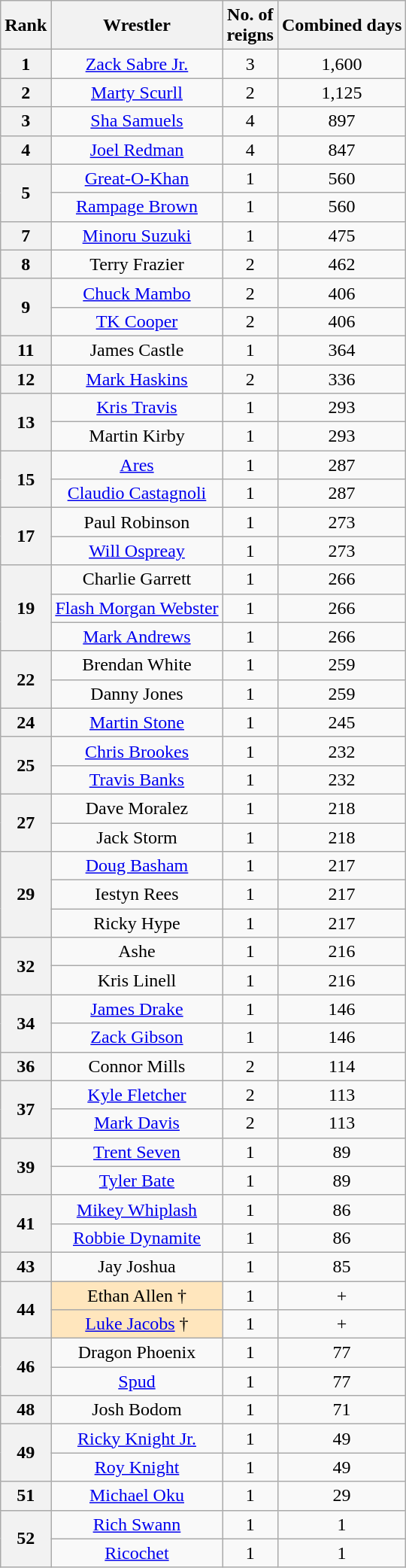<table class="wikitable sortable" style="text-align: center">
<tr>
<th>Rank</th>
<th>Wrestler</th>
<th>No. of<br>reigns</th>
<th>Combined days</th>
</tr>
<tr>
<th>1</th>
<td><a href='#'>Zack Sabre Jr.</a></td>
<td>3</td>
<td>1,600</td>
</tr>
<tr>
<th>2</th>
<td><a href='#'>Marty Scurll</a></td>
<td>2</td>
<td>1,125</td>
</tr>
<tr>
<th>3</th>
<td><a href='#'>Sha Samuels</a></td>
<td>4</td>
<td>897</td>
</tr>
<tr>
<th>4</th>
<td><a href='#'>Joel Redman</a></td>
<td>4</td>
<td>847</td>
</tr>
<tr>
<th rowspan=2>5</th>
<td><a href='#'>Great-O-Khan</a></td>
<td>1</td>
<td>560</td>
</tr>
<tr>
<td><a href='#'>Rampage Brown</a></td>
<td>1</td>
<td>560</td>
</tr>
<tr>
<th>7</th>
<td><a href='#'>Minoru Suzuki</a></td>
<td>1</td>
<td>475</td>
</tr>
<tr>
<th>8</th>
<td>Terry Frazier</td>
<td>2</td>
<td>462</td>
</tr>
<tr>
<th rowspan=2>9</th>
<td><a href='#'>Chuck Mambo</a></td>
<td>2</td>
<td>406</td>
</tr>
<tr>
<td><a href='#'>TK Cooper</a></td>
<td>2</td>
<td>406</td>
</tr>
<tr>
<th>11</th>
<td>James Castle</td>
<td>1</td>
<td>364</td>
</tr>
<tr>
<th>12</th>
<td><a href='#'>Mark Haskins</a></td>
<td>2</td>
<td>336</td>
</tr>
<tr>
<th rowspan=2>13</th>
<td><a href='#'>Kris Travis</a></td>
<td>1</td>
<td>293</td>
</tr>
<tr>
<td>Martin Kirby</td>
<td>1</td>
<td>293</td>
</tr>
<tr>
<th rowspan=2>15</th>
<td><a href='#'>Ares</a></td>
<td>1</td>
<td>287</td>
</tr>
<tr>
<td><a href='#'>Claudio Castagnoli</a></td>
<td>1</td>
<td>287</td>
</tr>
<tr>
<th rowspan=2>17</th>
<td>Paul Robinson</td>
<td>1</td>
<td>273</td>
</tr>
<tr>
<td><a href='#'>Will Ospreay</a></td>
<td>1</td>
<td>273</td>
</tr>
<tr>
<th rowspan=3>19</th>
<td>Charlie Garrett</td>
<td>1</td>
<td>266</td>
</tr>
<tr>
<td><a href='#'>Flash Morgan Webster</a></td>
<td>1</td>
<td>266</td>
</tr>
<tr>
<td><a href='#'>Mark Andrews</a></td>
<td>1</td>
<td>266</td>
</tr>
<tr>
<th rowspan=2>22</th>
<td>Brendan White</td>
<td>1</td>
<td>259</td>
</tr>
<tr>
<td>Danny Jones</td>
<td>1</td>
<td>259</td>
</tr>
<tr>
<th>24</th>
<td><a href='#'>Martin Stone</a></td>
<td>1</td>
<td>245</td>
</tr>
<tr>
<th rowspan=2>25</th>
<td><a href='#'>Chris Brookes</a></td>
<td>1</td>
<td>232</td>
</tr>
<tr>
<td><a href='#'>Travis Banks</a></td>
<td>1</td>
<td>232</td>
</tr>
<tr>
<th rowspan=2>27</th>
<td>Dave Moralez</td>
<td>1</td>
<td>218</td>
</tr>
<tr>
<td>Jack Storm</td>
<td>1</td>
<td>218</td>
</tr>
<tr>
<th rowspan=3>29</th>
<td><a href='#'>Doug Basham</a></td>
<td>1</td>
<td>217</td>
</tr>
<tr>
<td>Iestyn Rees</td>
<td>1</td>
<td>217</td>
</tr>
<tr>
<td>Ricky Hype</td>
<td>1</td>
<td>217</td>
</tr>
<tr>
<th rowspan=2>32</th>
<td>Ashe</td>
<td>1</td>
<td>216</td>
</tr>
<tr>
<td>Kris Linell</td>
<td>1</td>
<td>216</td>
</tr>
<tr>
<th rowspan=2>34</th>
<td><a href='#'>James Drake</a></td>
<td>1</td>
<td>146</td>
</tr>
<tr>
<td><a href='#'>Zack Gibson</a></td>
<td>1</td>
<td>146</td>
</tr>
<tr>
<th>36</th>
<td>Connor Mills</td>
<td>2</td>
<td>114</td>
</tr>
<tr>
<th rowspan=2>37</th>
<td><a href='#'>Kyle Fletcher</a></td>
<td>2</td>
<td>113</td>
</tr>
<tr>
<td><a href='#'>Mark Davis</a></td>
<td>2</td>
<td>113</td>
</tr>
<tr>
<th rowspan=2>39</th>
<td><a href='#'>Trent Seven</a></td>
<td>1</td>
<td>89</td>
</tr>
<tr>
<td><a href='#'>Tyler Bate</a></td>
<td>1</td>
<td>89</td>
</tr>
<tr>
<th rowspan=2>41</th>
<td><a href='#'>Mikey Whiplash</a></td>
<td>1</td>
<td>86</td>
</tr>
<tr>
<td><a href='#'>Robbie Dynamite</a></td>
<td>1</td>
<td>86</td>
</tr>
<tr>
<th>43</th>
<td>Jay Joshua</td>
<td>1</td>
<td>85</td>
</tr>
<tr>
<th rowspan=2>44</th>
<td style="background-color:#ffe6bd">Ethan Allen †</td>
<td>1</td>
<td>+</td>
</tr>
<tr>
<td style="background-color:#ffe6bd"><a href='#'>Luke Jacobs</a> †</td>
<td>1</td>
<td>+</td>
</tr>
<tr>
<th rowspan=2>46</th>
<td>Dragon Phoenix</td>
<td>1</td>
<td>77</td>
</tr>
<tr>
<td><a href='#'>Spud</a></td>
<td>1</td>
<td>77</td>
</tr>
<tr>
<th>48</th>
<td>Josh Bodom</td>
<td>1</td>
<td>71</td>
</tr>
<tr>
<th rowspan=2>49</th>
<td><a href='#'>Ricky Knight Jr.</a></td>
<td>1</td>
<td>49</td>
</tr>
<tr>
<td><a href='#'>Roy Knight</a></td>
<td>1</td>
<td>49</td>
</tr>
<tr>
<th>51</th>
<td><a href='#'>Michael Oku</a></td>
<td>1</td>
<td>29</td>
</tr>
<tr>
<th rowspan=2>52</th>
<td><a href='#'>Rich Swann</a></td>
<td>1</td>
<td>1</td>
</tr>
<tr>
<td><a href='#'>Ricochet</a></td>
<td>1</td>
<td>1</td>
</tr>
</table>
